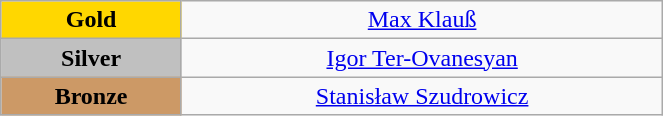<table class="wikitable" style="text-align:center; " width="35%">
<tr>
<td bgcolor="gold"><strong>Gold</strong></td>
<td><a href='#'>Max Klauß</a><br>  <small><em></em></small></td>
</tr>
<tr>
<td bgcolor="silver"><strong>Silver</strong></td>
<td><a href='#'>Igor Ter-Ovanesyan</a><br>  <small><em></em></small></td>
</tr>
<tr>
<td bgcolor="CC9966"><strong>Bronze</strong></td>
<td><a href='#'>Stanisław Szudrowicz</a><br>  <small><em></em></small></td>
</tr>
</table>
